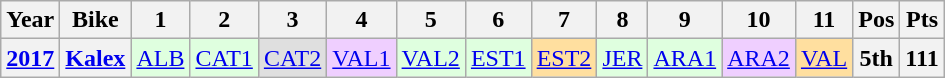<table class="wikitable" style="text-align:center;">
<tr>
<th>Year</th>
<th>Bike</th>
<th>1</th>
<th>2</th>
<th>3</th>
<th>4</th>
<th>5</th>
<th>6</th>
<th>7</th>
<th>8</th>
<th>9</th>
<th>10</th>
<th>11</th>
<th>Pos</th>
<th>Pts</th>
</tr>
<tr>
<th><a href='#'>2017</a></th>
<th><a href='#'>Kalex</a></th>
<td style="background:#dfffdf;"><a href='#'>ALB</a><br></td>
<td style="background:#dfffdf;"><a href='#'>CAT1</a><br></td>
<td style="background:#dfdfdf;"><a href='#'>CAT2</a><br></td>
<td style="background:#efcfff;"><a href='#'>VAL1</a><br></td>
<td style="background:#dfffdf;"><a href='#'>VAL2</a><br></td>
<td style="background:#dfffdf;"><a href='#'>EST1</a><br></td>
<td style="background:#ffdf9f;"><a href='#'>EST2</a><br></td>
<td style="background:#dfffdf;"><a href='#'>JER</a><br></td>
<td style="background:#dfffdf;"><a href='#'>ARA1</a><br></td>
<td style="background:#efcfff;"><a href='#'>ARA2</a><br></td>
<td style="background:#ffdf9f;"><a href='#'>VAL</a><br></td>
<th>5th</th>
<th>111</th>
</tr>
</table>
